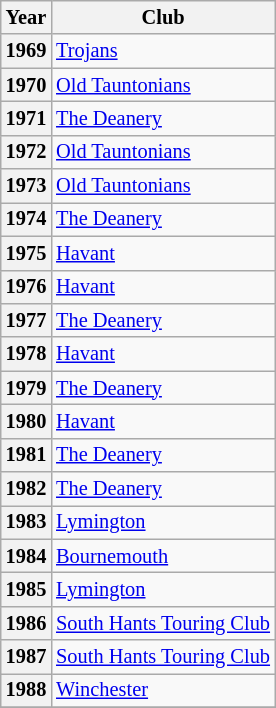<table class="wikitable" style="font-size:85%">
<tr>
<th>Year</th>
<th>Club</th>
</tr>
<tr>
<th scope="row">1969</th>
<td><a href='#'>Trojans</a></td>
</tr>
<tr>
<th scope="row">1970</th>
<td><a href='#'>Old Tauntonians</a></td>
</tr>
<tr>
<th scope="row">1971</th>
<td><a href='#'>The Deanery</a></td>
</tr>
<tr>
<th scope="row">1972</th>
<td><a href='#'>Old Tauntonians</a></td>
</tr>
<tr>
<th scope="row">1973</th>
<td><a href='#'>Old Tauntonians</a></td>
</tr>
<tr>
<th scope="row">1974</th>
<td><a href='#'>The Deanery</a></td>
</tr>
<tr>
<th scope="row">1975</th>
<td><a href='#'>Havant</a></td>
</tr>
<tr>
<th scope="row">1976</th>
<td><a href='#'>Havant</a></td>
</tr>
<tr>
<th scope="row">1977</th>
<td><a href='#'>The Deanery</a></td>
</tr>
<tr>
<th scope="row">1978</th>
<td><a href='#'>Havant</a></td>
</tr>
<tr>
<th scope="row">1979</th>
<td><a href='#'>The Deanery</a></td>
</tr>
<tr>
<th scope="row">1980</th>
<td><a href='#'>Havant</a></td>
</tr>
<tr>
<th scope="row">1981</th>
<td><a href='#'>The Deanery</a></td>
</tr>
<tr>
<th scope="row">1982</th>
<td><a href='#'>The Deanery</a></td>
</tr>
<tr>
<th scope="row">1983</th>
<td><a href='#'>Lymington</a></td>
</tr>
<tr>
<th scope="row">1984</th>
<td><a href='#'>Bournemouth</a></td>
</tr>
<tr>
<th scope="row">1985</th>
<td><a href='#'>Lymington</a></td>
</tr>
<tr>
<th scope="row">1986</th>
<td><a href='#'>South Hants Touring Club</a></td>
</tr>
<tr>
<th scope="row">1987</th>
<td><a href='#'>South Hants Touring Club</a></td>
</tr>
<tr>
<th scope="row">1988</th>
<td><a href='#'>Winchester</a></td>
</tr>
<tr>
</tr>
</table>
